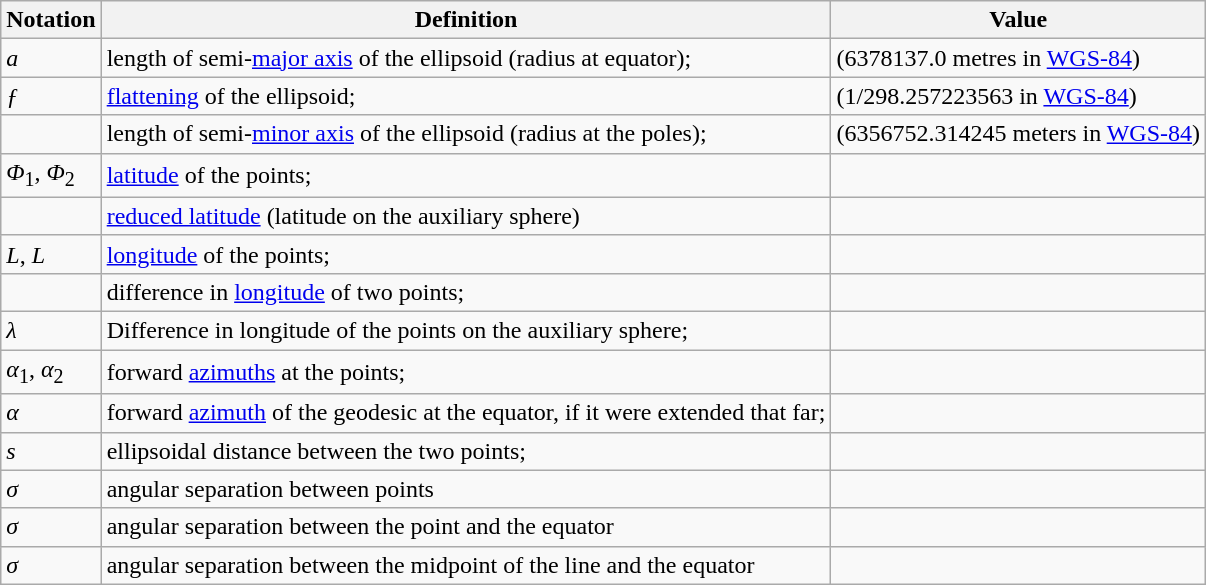<table class="wikitable">
<tr>
<th>Notation</th>
<th>Definition</th>
<th>Value</th>
</tr>
<tr>
<td><em>a</em></td>
<td>length of semi-<a href='#'>major axis</a> of the ellipsoid (radius at equator);</td>
<td>(6378137.0 metres in <a href='#'>WGS-84</a>)</td>
</tr>
<tr>
<td><em>ƒ</em></td>
<td><a href='#'>flattening</a> of the ellipsoid;</td>
<td>(1/298.257223563 in <a href='#'>WGS-84</a>)</td>
</tr>
<tr>
<td></td>
<td>length of semi-<a href='#'>minor axis</a> of the ellipsoid (radius at the poles);</td>
<td>(6356752.314245 meters in <a href='#'>WGS-84</a>)</td>
</tr>
<tr>
<td><em>Φ</em><sub>1</sub>, <em>Φ</em><sub>2</sub></td>
<td><a href='#'>latitude</a> of the points;</td>
<td></td>
</tr>
<tr>
<td></td>
<td><a href='#'>reduced latitude</a> (latitude on the auxiliary sphere)</td>
<td></td>
</tr>
<tr>
<td><em>L</em>, <em>L</em></td>
<td><a href='#'>longitude</a> of the points;</td>
<td></td>
</tr>
<tr>
<td></td>
<td>difference in <a href='#'>longitude</a> of two points;</td>
<td></td>
</tr>
<tr>
<td><em>λ</em></td>
<td>Difference in longitude of the points on the auxiliary sphere;</td>
<td></td>
</tr>
<tr>
<td><em>α</em><sub>1</sub>, <em>α</em><sub>2</sub></td>
<td>forward <a href='#'>azimuths</a> at the points;</td>
<td></td>
</tr>
<tr>
<td><em>α</em></td>
<td>forward <a href='#'>azimuth</a> of the geodesic at the equator, if it were extended that far;</td>
<td></td>
</tr>
<tr>
<td><em>s</em></td>
<td>ellipsoidal distance between the two points;</td>
<td></td>
</tr>
<tr>
<td><em>σ</em></td>
<td>angular separation between points</td>
<td></td>
</tr>
<tr>
<td><em>σ</em></td>
<td>angular separation between the point and the equator</td>
<td></td>
</tr>
<tr>
<td><em>σ</em></td>
<td>angular separation between the midpoint of the line and the equator</td>
<td></td>
</tr>
</table>
